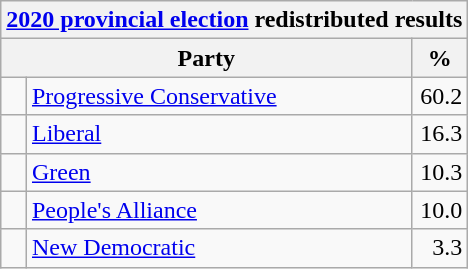<table class="wikitable">
<tr>
<th colspan="4"><a href='#'>2020 provincial election</a> redistributed results</th>
</tr>
<tr>
<th bgcolor="#DDDDFF" width="130px" colspan="2">Party</th>
<th bgcolor="#DDDDFF" width="30px">%</th>
</tr>
<tr>
<td> </td>
<td><a href='#'>Progressive Conservative</a></td>
<td align=right>60.2</td>
</tr>
<tr>
<td> </td>
<td><a href='#'>Liberal</a></td>
<td align=right>16.3</td>
</tr>
<tr>
<td> </td>
<td><a href='#'>Green</a></td>
<td align=right>10.3</td>
</tr>
<tr>
<td> </td>
<td><a href='#'>People's Alliance</a></td>
<td align=right>10.0</td>
</tr>
<tr>
<td> </td>
<td><a href='#'>New Democratic</a></td>
<td align=right>3.3</td>
</tr>
</table>
